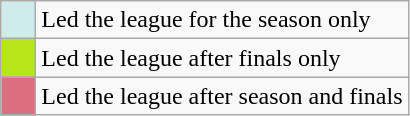<table class="wikitable">
<tr>
<td style="background:#CFECEC; width:1em"></td>
<td>Led the league for the season only</td>
</tr>
<tr>
<td style="background:#b7e718; width:1em"></td>
<td>Led the league after finals only</td>
</tr>
<tr>
<td style="background:#DD6E81; width:1em"></td>
<td>Led the league after season and finals</td>
</tr>
</table>
